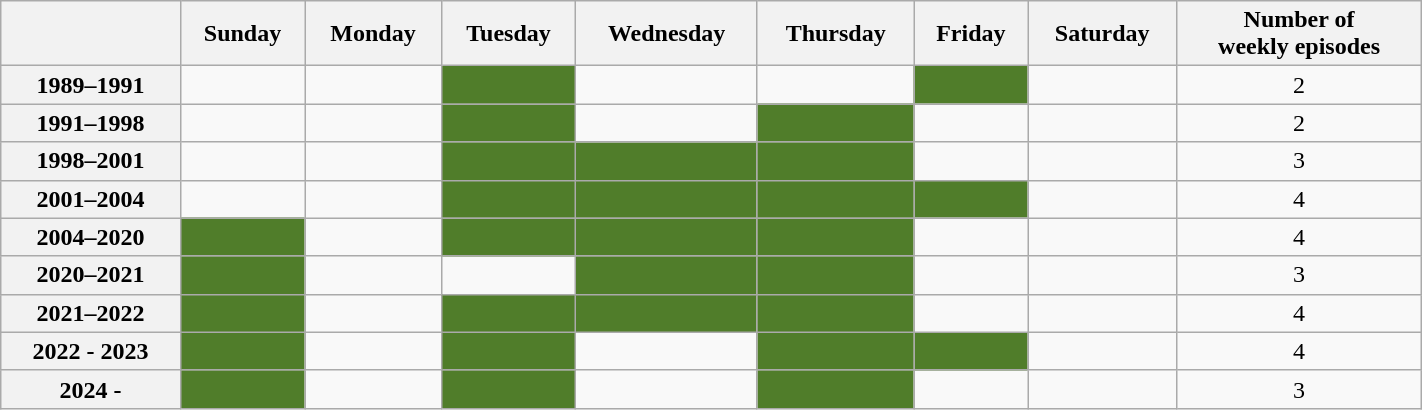<table class="wikitable" style="text-align:center; width:75%;">
<tr>
<th></th>
<th>Sunday</th>
<th>Monday</th>
<th>Tuesday</th>
<th>Wednesday</th>
<th>Thursday</th>
<th>Friday</th>
<th>Saturday</th>
<th>Number of<br>weekly episodes</th>
</tr>
<tr>
<th>1989–1991</th>
<td></td>
<td></td>
<td style="background:#507D2A;"></td>
<td></td>
<td></td>
<td style="background:#507D2A;"></td>
<td></td>
<td>2</td>
</tr>
<tr>
<th>1991–1998</th>
<td></td>
<td></td>
<td style="background:#507D2A;"></td>
<td></td>
<td style="background:#507D2A;"></td>
<td></td>
<td></td>
<td>2</td>
</tr>
<tr>
<th>1998–2001</th>
<td></td>
<td></td>
<td style="background:#507D2A;"></td>
<td style="background:#507D2A;"></td>
<td style="background:#507D2A;"></td>
<td></td>
<td></td>
<td>3</td>
</tr>
<tr>
<th>2001–2004</th>
<td></td>
<td></td>
<td style="background:#507D2A;"></td>
<td style="background:#507D2A;"></td>
<td style="background:#507D2A;"></td>
<td style="background:#507D2A;"></td>
<td></td>
<td>4</td>
</tr>
<tr>
<th>2004–2020</th>
<td style="background:#507D2A;"></td>
<td></td>
<td style="background:#507D2A;"></td>
<td style="background:#507D2A;"></td>
<td style="background:#507D2A;"></td>
<td></td>
<td></td>
<td>4</td>
</tr>
<tr>
<th>2020–2021</th>
<td style="background:#507D2A;"></td>
<td></td>
<td></td>
<td style="background:#507D2A;"></td>
<td style="background:#507D2A;"></td>
<td></td>
<td></td>
<td>3</td>
</tr>
<tr>
<th>2021–2022</th>
<td style="background:#507D2A;"></td>
<td></td>
<td style="background:#507D2A;"></td>
<td style="background:#507D2A;"></td>
<td style="background:#507D2A;"></td>
<td></td>
<td></td>
<td>4</td>
</tr>
<tr>
<th>2022 - 2023</th>
<td style="background:#507D2A;"></td>
<td></td>
<td style="background:#507D2A;"></td>
<td></td>
<td style="background:#507D2A;"></td>
<td style="background:#507D2A;"></td>
<td></td>
<td>4</td>
</tr>
<tr>
<th>2024 -</th>
<td style="background:#507D2A;"></td>
<td></td>
<td style="background:#507D2A;"></td>
<td></td>
<td style="background:#507D2A;"></td>
<td></td>
<td></td>
<td>3</td>
</tr>
</table>
